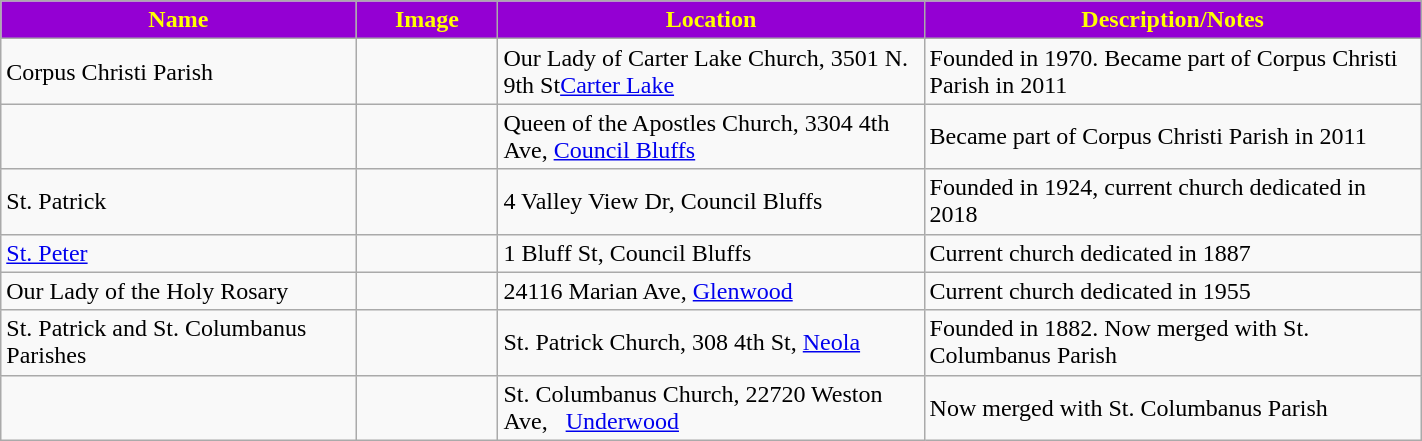<table class="wikitable sortable" style="width:75%">
<tr>
<th style="background:darkviolet; color:yellow;" width="25%"><strong>Name</strong></th>
<th style="background:darkviolet; color:yellow;" width="10%"><strong>Image</strong></th>
<th style="background:darkviolet; color:yellow;" width="30%"><strong>Location</strong></th>
<th style="background:darkviolet; color:yellow;" width="35%"><strong>Description/Notes</strong></th>
</tr>
<tr>
<td>Corpus Christi Parish</td>
<td></td>
<td>Our Lady of Carter Lake Church, 3501 N. 9th St<a href='#'>Carter Lake</a></td>
<td>Founded in 1970. Became part of Corpus Christi Parish in 2011</td>
</tr>
<tr>
<td></td>
<td></td>
<td>Queen of the Apostles Church, 3304 4th Ave, <a href='#'>Council Bluffs</a></td>
<td>Became part of Corpus Christi Parish in 2011</td>
</tr>
<tr>
<td>St. Patrick</td>
<td></td>
<td>4 Valley View Dr, Council Bluffs</td>
<td>Founded in 1924, current church dedicated in 2018</td>
</tr>
<tr>
<td><a href='#'>St. Peter</a></td>
<td></td>
<td>1 Bluff St, Council Bluffs</td>
<td>Current church dedicated in 1887</td>
</tr>
<tr>
<td>Our Lady of the Holy Rosary</td>
<td></td>
<td>24116 Marian Ave, <a href='#'>Glenwood</a></td>
<td>Current church dedicated in 1955</td>
</tr>
<tr>
<td>St. Patrick and St. Columbanus Parishes</td>
<td></td>
<td>St. Patrick Church, 308 4th St, <a href='#'>Neola</a></td>
<td>Founded in 1882. Now merged with St. Columbanus Parish</td>
</tr>
<tr>
<td></td>
<td></td>
<td>St. Columbanus Church, 22720 Weston Ave,   <a href='#'>Underwood</a></td>
<td>Now merged with St. Columbanus Parish</td>
</tr>
</table>
